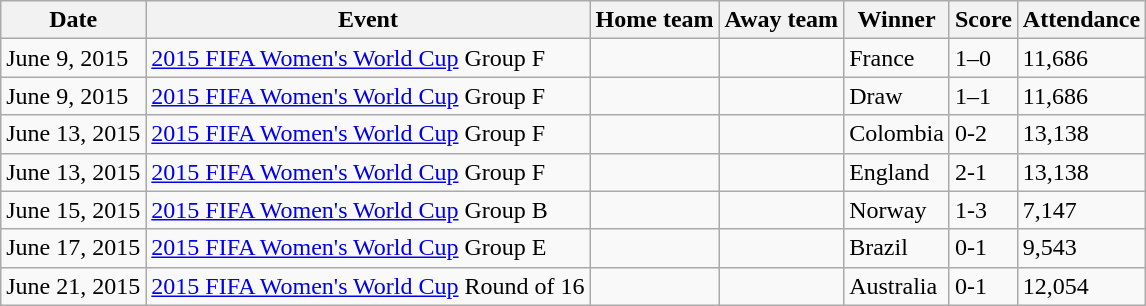<table class="wikitable">
<tr>
<th>Date</th>
<th>Event</th>
<th>Home team</th>
<th>Away team</th>
<th>Winner</th>
<th>Score</th>
<th>Attendance</th>
</tr>
<tr>
<td>June 9, 2015</td>
<td><a href='#'>2015 FIFA Women's World Cup</a> Group F</td>
<td></td>
<td></td>
<td>France</td>
<td>1–0</td>
<td>11,686</td>
</tr>
<tr>
<td>June 9, 2015</td>
<td><a href='#'>2015 FIFA Women's World Cup</a> Group F</td>
<td></td>
<td></td>
<td>Draw</td>
<td>1–1</td>
<td>11,686</td>
</tr>
<tr>
<td>June 13, 2015</td>
<td><a href='#'>2015 FIFA Women's World Cup</a> Group F</td>
<td></td>
<td></td>
<td>Colombia</td>
<td>0-2</td>
<td>13,138</td>
</tr>
<tr>
<td>June 13, 2015</td>
<td><a href='#'>2015 FIFA Women's World Cup</a> Group F</td>
<td></td>
<td></td>
<td>England</td>
<td>2-1</td>
<td>13,138</td>
</tr>
<tr>
<td>June 15, 2015</td>
<td><a href='#'>2015 FIFA Women's World Cup</a>  Group B</td>
<td></td>
<td></td>
<td>Norway</td>
<td>1-3</td>
<td>7,147</td>
</tr>
<tr>
<td>June 17, 2015</td>
<td><a href='#'>2015 FIFA Women's World Cup</a>  Group E</td>
<td></td>
<td></td>
<td>Brazil</td>
<td>0-1</td>
<td>9,543</td>
</tr>
<tr>
<td>June 21, 2015</td>
<td><a href='#'>2015 FIFA Women's World Cup</a> Round of 16</td>
<td></td>
<td></td>
<td>Australia</td>
<td>0-1</td>
<td>12,054</td>
</tr>
</table>
